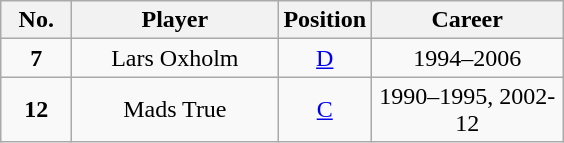<table class="wikitable sortable" style="text-align:center">
<tr>
<th width=40px>No.</th>
<th width=130px>Player</th>
<th width=40px>Position</th>
<th width=120px>Career</th>
</tr>
<tr>
<td><strong>7</strong></td>
<td>Lars Oxholm</td>
<td><a href='#'>D</a></td>
<td>1994–2006</td>
</tr>
<tr>
<td><strong>12</strong></td>
<td>Mads True</td>
<td><a href='#'>C</a></td>
<td>1990–1995, 2002-12</td>
</tr>
</table>
